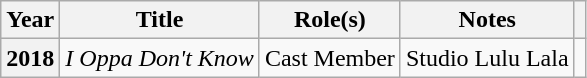<table class="wikitable plainrowheaders">
<tr>
<th scope="col">Year</th>
<th scope="col">Title</th>
<th scope="col">Role(s)</th>
<th scope="col">Notes</th>
<th scope="col" class="unsortable"></th>
</tr>
<tr>
<th scope="row">2018</th>
<td><em>I Oppa Don't Know</em></td>
<td>Cast Member</td>
<td>Studio Lulu Lala</td>
<td style="text-align:center"></td>
</tr>
</table>
